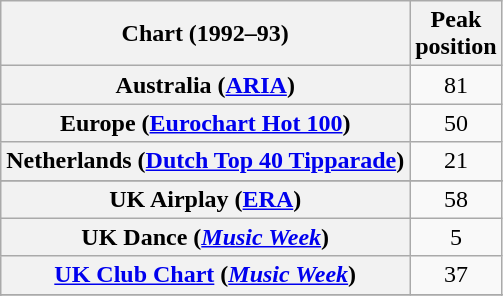<table class="wikitable sortable plainrowheaders" style="text-align:center;">
<tr>
<th scope="col">Chart (1992–93)</th>
<th scope="col">Peak<br>position</th>
</tr>
<tr>
<th scope="row">Australia (<a href='#'>ARIA</a>)</th>
<td>81</td>
</tr>
<tr>
<th scope="row">Europe (<a href='#'>Eurochart Hot 100</a>)</th>
<td>50</td>
</tr>
<tr>
<th scope="row">Netherlands (<a href='#'>Dutch Top 40 Tipparade</a>)</th>
<td>21</td>
</tr>
<tr>
</tr>
<tr>
</tr>
<tr>
</tr>
<tr>
<th scope="row">UK Airplay (<a href='#'>ERA</a>)</th>
<td>58</td>
</tr>
<tr>
<th scope="row">UK Dance (<em><a href='#'>Music Week</a></em>)</th>
<td>5</td>
</tr>
<tr>
<th scope="row"><a href='#'>UK Club Chart</a> (<em><a href='#'>Music Week</a></em>)</th>
<td>37</td>
</tr>
<tr>
</tr>
<tr>
</tr>
<tr>
</tr>
<tr>
</tr>
</table>
